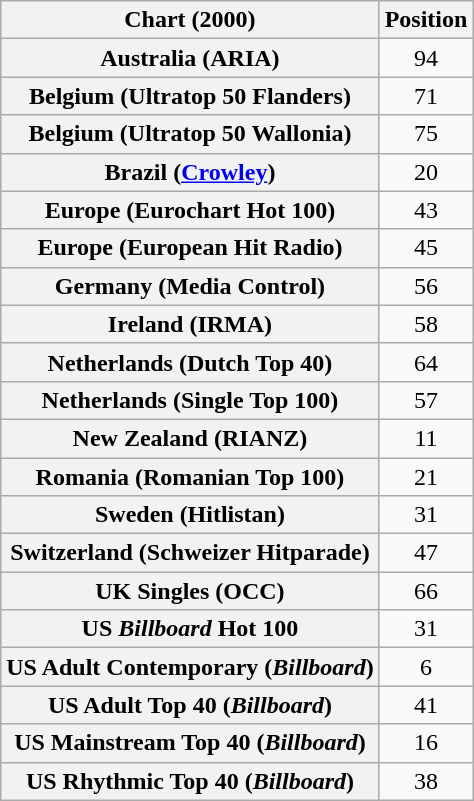<table class="wikitable plainrowheaders sortable" style="text-align:center">
<tr>
<th scope="col">Chart (2000)</th>
<th scope="col">Position</th>
</tr>
<tr>
<th scope="row">Australia (ARIA)</th>
<td>94</td>
</tr>
<tr>
<th scope="row">Belgium (Ultratop 50 Flanders)</th>
<td>71</td>
</tr>
<tr>
<th scope="row">Belgium (Ultratop 50 Wallonia)</th>
<td>75</td>
</tr>
<tr>
<th scope="row">Brazil (<a href='#'>Crowley</a>)</th>
<td>20</td>
</tr>
<tr>
<th scope="row">Europe (Eurochart Hot 100)</th>
<td>43</td>
</tr>
<tr>
<th scope="row">Europe (European Hit Radio)</th>
<td>45</td>
</tr>
<tr>
<th scope="row">Germany (Media Control)</th>
<td>56</td>
</tr>
<tr>
<th scope="row">Ireland (IRMA)</th>
<td>58</td>
</tr>
<tr>
<th scope="row">Netherlands (Dutch Top 40)</th>
<td>64</td>
</tr>
<tr>
<th scope="row">Netherlands (Single Top 100)</th>
<td>57</td>
</tr>
<tr>
<th scope="row">New Zealand (RIANZ)</th>
<td>11</td>
</tr>
<tr>
<th scope="row">Romania (Romanian Top 100)</th>
<td>21</td>
</tr>
<tr>
<th scope="row">Sweden (Hitlistan)</th>
<td>31</td>
</tr>
<tr>
<th scope="row">Switzerland (Schweizer Hitparade)</th>
<td>47</td>
</tr>
<tr>
<th scope="row">UK Singles (OCC)</th>
<td>66</td>
</tr>
<tr>
<th scope="row">US <em>Billboard</em> Hot 100</th>
<td>31</td>
</tr>
<tr>
<th scope="row">US Adult Contemporary (<em>Billboard</em>)</th>
<td>6</td>
</tr>
<tr>
<th scope="row">US Adult Top 40 (<em>Billboard</em>)</th>
<td>41</td>
</tr>
<tr>
<th scope="row">US Mainstream Top 40 (<em>Billboard</em>)</th>
<td>16</td>
</tr>
<tr>
<th scope="row">US Rhythmic Top 40 (<em>Billboard</em>)</th>
<td>38</td>
</tr>
</table>
